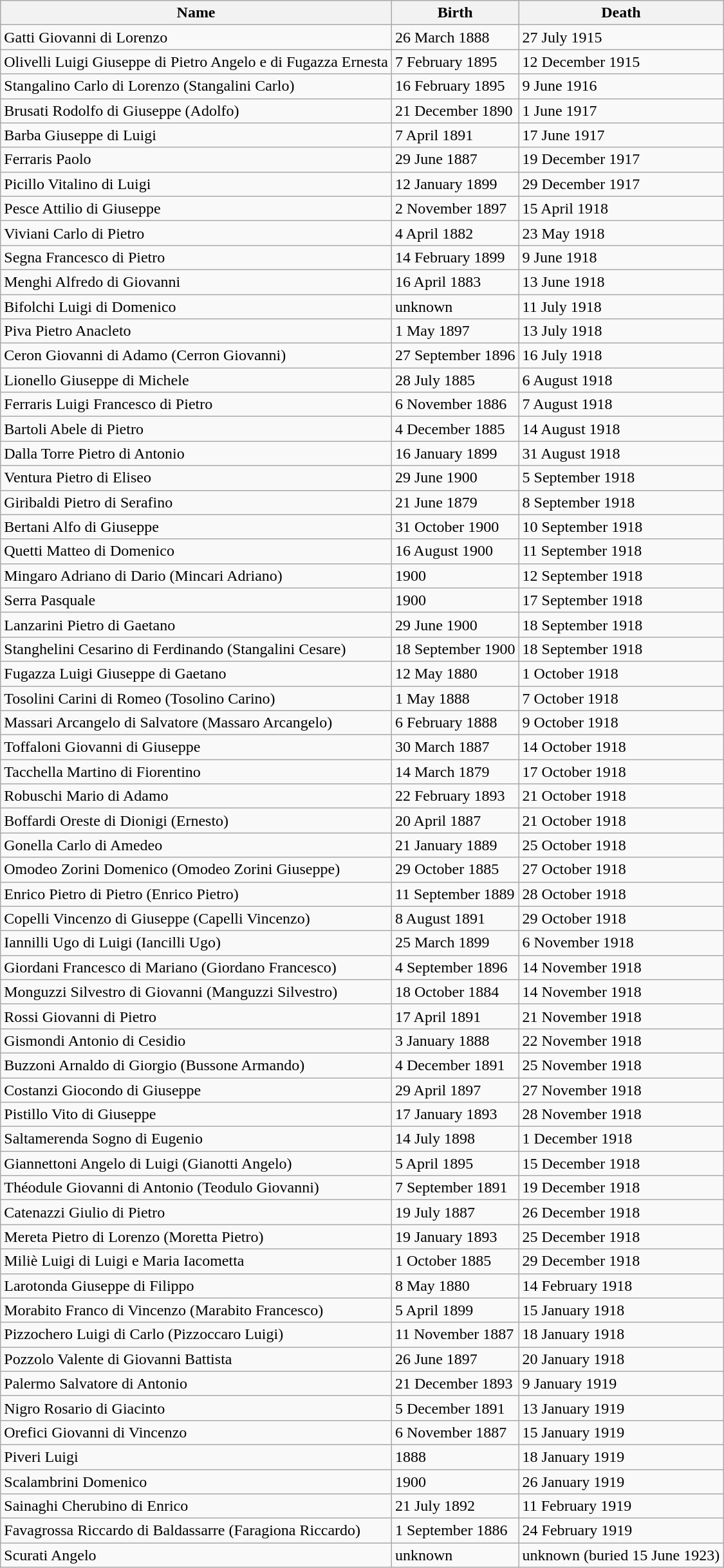<table class="wikitable">
<tr>
<th>Name</th>
<th>Birth</th>
<th>Death</th>
</tr>
<tr>
<td>Gatti Giovanni di Lorenzo</td>
<td>26 March 1888</td>
<td>27 July 1915</td>
</tr>
<tr>
<td>Olivelli Luigi Giuseppe di Pietro Angelo e di Fugazza Ernesta</td>
<td>7 February 1895</td>
<td>12 December 1915</td>
</tr>
<tr>
<td>Stangalino Carlo di Lorenzo (Stangalini Carlo)</td>
<td>16 February 1895</td>
<td>9 June 1916</td>
</tr>
<tr>
<td>Brusati Rodolfo di Giuseppe (Adolfo)</td>
<td>21 December 1890</td>
<td>1 June 1917</td>
</tr>
<tr>
<td>Barba Giuseppe di Luigi</td>
<td>7 April 1891</td>
<td>17 June 1917</td>
</tr>
<tr>
<td>Ferraris Paolo</td>
<td>29 June 1887</td>
<td>19 December 1917</td>
</tr>
<tr>
<td>Picillo Vitalino di Luigi</td>
<td>12 January 1899</td>
<td>29 December 1917</td>
</tr>
<tr>
<td>Pesce Attilio di Giuseppe</td>
<td>2 November 1897</td>
<td>15 April 1918</td>
</tr>
<tr>
<td>Viviani Carlo di Pietro</td>
<td>4 April 1882</td>
<td>23 May 1918</td>
</tr>
<tr>
<td>Segna Francesco di Pietro</td>
<td>14 February 1899</td>
<td>9 June 1918</td>
</tr>
<tr>
<td>Menghi Alfredo di Giovanni</td>
<td>16 April 1883</td>
<td>13 June 1918</td>
</tr>
<tr>
<td>Bifolchi Luigi di Domenico</td>
<td>unknown</td>
<td>11 July 1918</td>
</tr>
<tr>
<td>Piva Pietro Anacleto</td>
<td>1 May 1897</td>
<td>13 July 1918</td>
</tr>
<tr>
<td>Ceron Giovanni di Adamo (Cerron Giovanni)</td>
<td>27 September 1896</td>
<td>16 July 1918</td>
</tr>
<tr>
<td>Lionello Giuseppe di Michele</td>
<td>28 July 1885</td>
<td>6 August 1918</td>
</tr>
<tr>
<td>Ferraris Luigi Francesco di Pietro</td>
<td>6 November 1886</td>
<td>7 August 1918</td>
</tr>
<tr>
<td>Bartoli Abele di Pietro</td>
<td>4 December 1885</td>
<td>14 August 1918</td>
</tr>
<tr>
<td>Dalla Torre Pietro di Antonio</td>
<td>16 January 1899</td>
<td>31 August 1918</td>
</tr>
<tr>
<td>Ventura Pietro di Eliseo</td>
<td>29 June 1900</td>
<td>5 September 1918</td>
</tr>
<tr>
<td>Giribaldi Pietro di Serafino</td>
<td>21 June 1879</td>
<td>8 September 1918</td>
</tr>
<tr>
<td>Bertani Alfo di Giuseppe</td>
<td>31 October 1900</td>
<td>10 September 1918</td>
</tr>
<tr>
<td>Quetti Matteo di Domenico</td>
<td>16 August 1900</td>
<td>11 September 1918</td>
</tr>
<tr>
<td>Mingaro Adriano di Dario (Mincari Adriano)</td>
<td>1900</td>
<td>12 September 1918</td>
</tr>
<tr>
<td>Serra Pasquale</td>
<td>1900</td>
<td>17 September 1918</td>
</tr>
<tr>
<td>Lanzarini Pietro di Gaetano</td>
<td>29 June 1900</td>
<td>18 September 1918</td>
</tr>
<tr>
<td>Stanghelini Cesarino di Ferdinando (Stangalini Cesare)</td>
<td>18 September 1900</td>
<td>18 September 1918</td>
</tr>
<tr>
<td>Fugazza Luigi Giuseppe di Gaetano</td>
<td>12 May 1880</td>
<td>1 October 1918</td>
</tr>
<tr>
<td>Tosolini Carini di Romeo (Tosolino Carino)</td>
<td>1 May 1888</td>
<td>7 October 1918</td>
</tr>
<tr>
<td>Massari Arcangelo di Salvatore (Massaro Arcangelo)</td>
<td>6 February 1888</td>
<td>9 October 1918</td>
</tr>
<tr>
<td>Toffaloni Giovanni di Giuseppe</td>
<td>30 March 1887</td>
<td>14 October 1918</td>
</tr>
<tr>
<td>Tacchella Martino di Fiorentino</td>
<td>14 March 1879</td>
<td>17 October 1918</td>
</tr>
<tr>
<td>Robuschi Mario di Adamo</td>
<td>22 February 1893</td>
<td>21 October 1918</td>
</tr>
<tr>
<td>Boffardi Oreste di Dionigi (Ernesto)</td>
<td>20 April 1887</td>
<td>21 October 1918</td>
</tr>
<tr>
<td>Gonella Carlo di Amedeo</td>
<td>21 January 1889</td>
<td>25 October 1918</td>
</tr>
<tr>
<td>Omodeo Zorini Domenico (Omodeo Zorini Giuseppe)</td>
<td>29 October 1885</td>
<td>27 October 1918</td>
</tr>
<tr>
<td>Enrico Pietro di Pietro (Enrico Pietro)</td>
<td>11 September 1889</td>
<td>28 October 1918</td>
</tr>
<tr>
<td>Copelli Vincenzo di Giuseppe (Capelli Vincenzo)</td>
<td>8 August 1891</td>
<td>29 October 1918</td>
</tr>
<tr>
<td>Iannilli Ugo di Luigi (Iancilli Ugo)</td>
<td>25 March 1899</td>
<td>6 November 1918</td>
</tr>
<tr>
<td>Giordani Francesco di Mariano (Giordano Francesco)</td>
<td>4 September 1896</td>
<td>14 November 1918</td>
</tr>
<tr>
<td>Monguzzi Silvestro di Giovanni (Manguzzi Silvestro)</td>
<td>18 October 1884</td>
<td>14 November 1918</td>
</tr>
<tr>
<td>Rossi Giovanni di Pietro</td>
<td>17 April 1891</td>
<td>21 November 1918</td>
</tr>
<tr>
<td>Gismondi Antonio di Cesidio</td>
<td>3 January 1888</td>
<td>22 November 1918</td>
</tr>
<tr>
<td>Buzzoni Arnaldo di Giorgio (Bussone Armando)</td>
<td>4 December 1891</td>
<td>25 November 1918</td>
</tr>
<tr>
<td>Costanzi Giocondo di Giuseppe</td>
<td>29 April 1897</td>
<td>27 November 1918</td>
</tr>
<tr>
<td>Pistillo Vito di Giuseppe</td>
<td>17 January 1893</td>
<td>28 November 1918</td>
</tr>
<tr>
<td>Saltamerenda Sogno di Eugenio</td>
<td>14 July 1898</td>
<td>1 December 1918</td>
</tr>
<tr>
<td>Giannettoni Angelo di Luigi (Gianotti Angelo)</td>
<td>5 April 1895</td>
<td>15 December 1918</td>
</tr>
<tr>
<td>Théodule Giovanni di Antonio (Teodulo Giovanni)</td>
<td>7 September 1891</td>
<td>19 December 1918</td>
</tr>
<tr>
<td>Catenazzi Giulio di Pietro</td>
<td>19 July 1887</td>
<td>26 December 1918</td>
</tr>
<tr>
<td>Mereta Pietro di Lorenzo (Moretta Pietro)</td>
<td>19 January 1893</td>
<td>25 December 1918</td>
</tr>
<tr>
<td>Miliè Luigi di Luigi e Maria Iacometta</td>
<td>1 October 1885</td>
<td>29 December 1918</td>
</tr>
<tr>
<td>Larotonda Giuseppe di Filippo</td>
<td>8 May 1880</td>
<td>14 February 1918</td>
</tr>
<tr>
<td>Morabito Franco di Vincenzo (Marabito Francesco)</td>
<td>5 April 1899</td>
<td>15 January 1918</td>
</tr>
<tr>
<td>Pizzochero Luigi di Carlo (Pizzoccaro Luigi)</td>
<td>11 November 1887</td>
<td>18 January 1918</td>
</tr>
<tr>
<td>Pozzolo Valente di Giovanni Battista</td>
<td>26 June 1897</td>
<td>20 January 1918</td>
</tr>
<tr>
<td>Palermo Salvatore di Antonio</td>
<td>21 December 1893</td>
<td>9 January 1919</td>
</tr>
<tr>
<td>Nigro Rosario di Giacinto</td>
<td>5 December 1891</td>
<td>13 January 1919</td>
</tr>
<tr>
<td>Orefici Giovanni di Vincenzo</td>
<td>6 November 1887</td>
<td>15 January 1919</td>
</tr>
<tr>
<td>Piveri Luigi</td>
<td>1888</td>
<td>18 January 1919</td>
</tr>
<tr>
<td>Scalambrini Domenico</td>
<td>1900</td>
<td>26 January 1919</td>
</tr>
<tr>
<td>Sainaghi Cherubino di Enrico</td>
<td>21 July 1892</td>
<td>11 February 1919</td>
</tr>
<tr>
<td>Favagrossa Riccardo di Baldassarre (Faragiona Riccardo)</td>
<td>1 September 1886</td>
<td>24 February 1919</td>
</tr>
<tr>
<td>Scurati Angelo</td>
<td>unknown</td>
<td>unknown (buried 15 June 1923)</td>
</tr>
</table>
